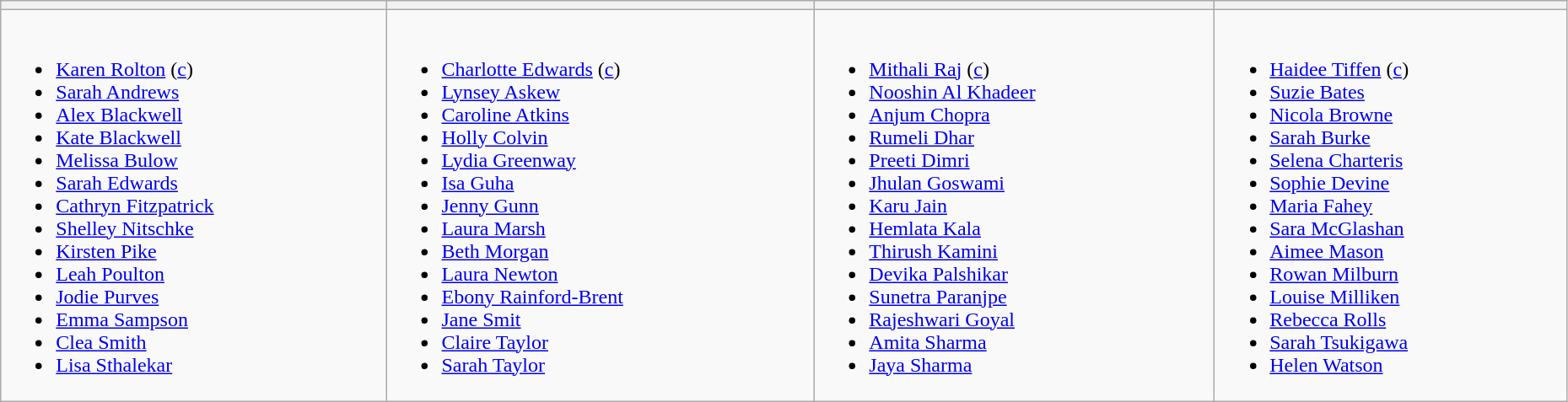<table class="wikitable" width=98%>
<tr>
<th></th>
<th></th>
<th></th>
<th></th>
</tr>
<tr style="vertical-align:top">
<td><br><ul><li><a href='#'>Karen Rolton</a> (<a href='#'>c</a>)</li><li><a href='#'>Sarah Andrews</a></li><li><a href='#'>Alex Blackwell</a></li><li><a href='#'>Kate Blackwell</a></li><li><a href='#'>Melissa Bulow</a></li><li><a href='#'>Sarah Edwards</a></li><li><a href='#'>Cathryn Fitzpatrick</a></li><li><a href='#'>Shelley Nitschke</a></li><li><a href='#'>Kirsten Pike</a></li><li><a href='#'>Leah Poulton</a></li><li><a href='#'>Jodie Purves</a></li><li><a href='#'>Emma Sampson</a></li><li><a href='#'>Clea Smith</a></li><li><a href='#'>Lisa Sthalekar</a></li></ul></td>
<td><br><ul><li><a href='#'>Charlotte Edwards</a> (<a href='#'>c</a>)</li><li><a href='#'>Lynsey Askew</a></li><li><a href='#'>Caroline Atkins</a></li><li><a href='#'>Holly Colvin</a></li><li><a href='#'>Lydia Greenway</a></li><li><a href='#'>Isa Guha</a></li><li><a href='#'>Jenny Gunn</a></li><li><a href='#'>Laura Marsh</a></li><li><a href='#'>Beth Morgan</a></li><li><a href='#'>Laura Newton</a></li><li><a href='#'>Ebony Rainford-Brent</a></li><li><a href='#'>Jane Smit</a></li><li><a href='#'>Claire Taylor</a></li><li><a href='#'>Sarah Taylor</a></li></ul></td>
<td><br><ul><li><a href='#'>Mithali Raj</a> (<a href='#'>c</a>)</li><li><a href='#'>Nooshin Al Khadeer</a></li><li><a href='#'>Anjum Chopra</a></li><li><a href='#'>Rumeli Dhar</a></li><li><a href='#'>Preeti Dimri</a></li><li><a href='#'>Jhulan Goswami</a></li><li><a href='#'>Karu Jain</a></li><li><a href='#'>Hemlata Kala</a></li><li><a href='#'>Thirush Kamini</a></li><li><a href='#'>Devika Palshikar</a></li><li><a href='#'>Sunetra Paranjpe</a></li><li><a href='#'>Rajeshwari Goyal</a></li><li><a href='#'>Amita Sharma</a></li><li><a href='#'>Jaya Sharma</a></li></ul></td>
<td><br><ul><li><a href='#'>Haidee Tiffen</a> (<a href='#'>c</a>)</li><li><a href='#'>Suzie Bates</a></li><li><a href='#'>Nicola Browne</a></li><li><a href='#'>Sarah Burke</a></li><li><a href='#'>Selena Charteris</a></li><li><a href='#'>Sophie Devine</a></li><li><a href='#'>Maria Fahey</a></li><li><a href='#'>Sara McGlashan</a></li><li><a href='#'>Aimee Mason</a></li><li><a href='#'>Rowan Milburn</a></li><li><a href='#'>Louise Milliken</a></li><li><a href='#'>Rebecca Rolls</a></li><li><a href='#'>Sarah Tsukigawa</a></li><li><a href='#'>Helen Watson</a></li></ul></td>
</tr>
</table>
